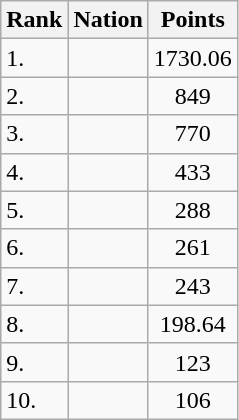<table class="wikitable sortable">
<tr>
<th>Rank</th>
<th>Nation</th>
<th>Points</th>
</tr>
<tr>
<td>1.</td>
<td></td>
<td align=center>1730.06</td>
</tr>
<tr>
<td>2.</td>
<td></td>
<td align=center>849</td>
</tr>
<tr>
<td>3.</td>
<td></td>
<td align=center>770</td>
</tr>
<tr>
<td>4.</td>
<td></td>
<td align=center>433</td>
</tr>
<tr>
<td>5.</td>
<td></td>
<td align=center>288</td>
</tr>
<tr>
<td>6.</td>
<td></td>
<td align=center>261</td>
</tr>
<tr>
<td>7.</td>
<td></td>
<td align=center>243</td>
</tr>
<tr>
<td>8.</td>
<td></td>
<td align=center>198.64</td>
</tr>
<tr>
<td>9.</td>
<td></td>
<td align=center>123</td>
</tr>
<tr>
<td>10.</td>
<td></td>
<td align=center>106</td>
</tr>
</table>
